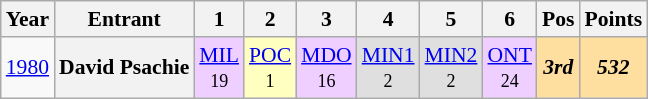<table class="wikitable" style="text-align:center; font-size:90%">
<tr>
<th>Year</th>
<th>Entrant</th>
<th>1</th>
<th>2</th>
<th>3</th>
<th>4</th>
<th>5</th>
<th>6</th>
<th>Pos</th>
<th>Points</th>
</tr>
<tr>
<td><a href='#'>1980</a></td>
<th>David Psachie</th>
<td style="background:#EFCFFF;"><a href='#'>MIL</a><br><small>19</small></td>
<td style="background:#FFFFBF;"><a href='#'>POC</a><br><small>1</small></td>
<td style="background:#EFCFFF;"><a href='#'>MDO</a><br><small>16</small></td>
<td style="background:#DFDFDF;"><a href='#'>MIN1</a><br><small>2</small></td>
<td style="background:#DFDFDF;"><a href='#'>MIN2</a><br><small>2</small></td>
<td style="background:#EFCFFF;"><a href='#'>ONT</a><br><small>24</small></td>
<td style="background:#FFDF9F;"><strong><em>3rd</em></strong></td>
<td style="background:#FFDF9F;"><strong><em>532</em></strong></td>
</tr>
</table>
